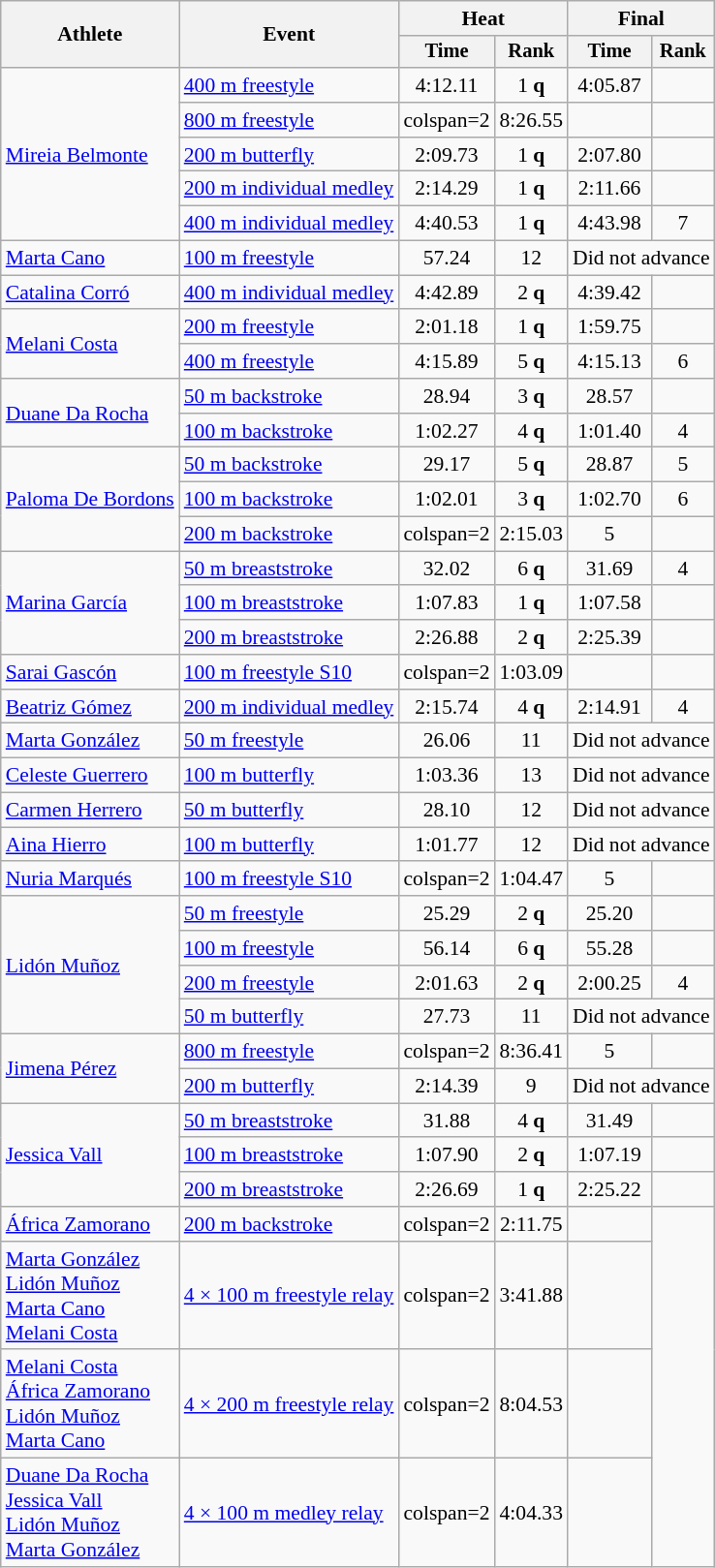<table class=wikitable style="font-size:90%">
<tr>
<th rowspan="2">Athlete</th>
<th rowspan="2">Event</th>
<th colspan="2">Heat</th>
<th colspan="2">Final</th>
</tr>
<tr style="font-size:95%">
<th>Time</th>
<th>Rank</th>
<th>Time</th>
<th>Rank</th>
</tr>
<tr align=center>
<td align=left rowspan=5><a href='#'>Mireia Belmonte</a></td>
<td align=left><a href='#'>400 m freestyle</a></td>
<td>4:12.11</td>
<td>1 <strong>q</strong></td>
<td>4:05.87</td>
<td></td>
</tr>
<tr align=center>
<td align=left><a href='#'>800 m freestyle</a></td>
<td>colspan=2 </td>
<td>8:26.55</td>
<td></td>
</tr>
<tr align=center>
<td align=left><a href='#'>200 m butterfly</a></td>
<td>2:09.73</td>
<td>1 <strong>q</strong></td>
<td>2:07.80</td>
<td></td>
</tr>
<tr align=center>
<td align=left><a href='#'>200 m individual medley</a></td>
<td>2:14.29</td>
<td>1 <strong>q</strong></td>
<td>2:11.66</td>
<td></td>
</tr>
<tr align=center>
<td align=left><a href='#'>400 m individual medley</a></td>
<td>4:40.53</td>
<td>1 <strong>q</strong></td>
<td>4:43.98</td>
<td>7</td>
</tr>
<tr align=center>
<td align=left><a href='#'>Marta Cano</a></td>
<td align=left><a href='#'>100 m freestyle</a></td>
<td>57.24</td>
<td>12</td>
<td colspan=2>Did not advance</td>
</tr>
<tr align=center>
<td align=left><a href='#'>Catalina Corró</a></td>
<td align=left><a href='#'>400 m individual medley</a></td>
<td>4:42.89</td>
<td>2 <strong>q</strong></td>
<td>4:39.42</td>
<td></td>
</tr>
<tr align=center>
<td align=left rowspan=2><a href='#'>Melani Costa</a></td>
<td align=left><a href='#'>200 m freestyle</a></td>
<td>2:01.18</td>
<td>1 <strong>q</strong></td>
<td>1:59.75</td>
<td></td>
</tr>
<tr align=center>
<td align=left><a href='#'>400 m freestyle</a></td>
<td>4:15.89</td>
<td>5 <strong>q</strong></td>
<td>4:15.13</td>
<td>6</td>
</tr>
<tr align=center>
<td align=left rowspan=2><a href='#'>Duane Da Rocha</a></td>
<td align=left><a href='#'>50 m backstroke</a></td>
<td>28.94</td>
<td>3 <strong>q</strong></td>
<td>28.57</td>
<td></td>
</tr>
<tr align=center>
<td align=left><a href='#'>100 m backstroke</a></td>
<td>1:02.27</td>
<td>4 <strong>q</strong></td>
<td>1:01.40</td>
<td>4</td>
</tr>
<tr align=center>
<td align=left rowspan=3><a href='#'>Paloma De Bordons</a></td>
<td align=left><a href='#'>50 m backstroke</a></td>
<td>29.17</td>
<td>5 <strong>q</strong></td>
<td>28.87</td>
<td>5</td>
</tr>
<tr align=center>
<td align=left><a href='#'>100 m backstroke</a></td>
<td>1:02.01</td>
<td>3 <strong>q</strong></td>
<td>1:02.70</td>
<td>6</td>
</tr>
<tr align=center>
<td align=left><a href='#'>200 m backstroke</a></td>
<td>colspan=2 </td>
<td>2:15.03</td>
<td>5</td>
</tr>
<tr align=center>
<td align=left rowspan=3><a href='#'>Marina García</a></td>
<td align=left><a href='#'>50 m breaststroke</a></td>
<td>32.02</td>
<td>6 <strong>q</strong></td>
<td>31.69</td>
<td>4</td>
</tr>
<tr align=center>
<td align=left><a href='#'>100 m breaststroke</a></td>
<td>1:07.83</td>
<td>1 <strong>q</strong></td>
<td>1:07.58</td>
<td></td>
</tr>
<tr align=center>
<td align=left><a href='#'>200 m breaststroke</a></td>
<td>2:26.88</td>
<td>2 <strong>q</strong></td>
<td>2:25.39</td>
<td></td>
</tr>
<tr align=center>
<td align=left><a href='#'>Sarai Gascón</a></td>
<td align=left><a href='#'>100 m freestyle S10</a></td>
<td>colspan=2 </td>
<td>1:03.09</td>
<td></td>
</tr>
<tr align=center>
<td align=left><a href='#'>Beatriz Gómez</a></td>
<td align=left><a href='#'>200 m individual medley</a></td>
<td>2:15.74</td>
<td>4 <strong>q</strong></td>
<td>2:14.91</td>
<td>4</td>
</tr>
<tr align=center>
<td align=left><a href='#'>Marta González</a></td>
<td align=left><a href='#'>50 m freestyle</a></td>
<td>26.06</td>
<td>11</td>
<td colspan=2>Did not advance</td>
</tr>
<tr align=center>
<td align=left><a href='#'>Celeste Guerrero</a></td>
<td align=left><a href='#'>100 m butterfly</a></td>
<td>1:03.36</td>
<td>13</td>
<td colspan=2>Did not advance</td>
</tr>
<tr align=center>
<td align=left><a href='#'>Carmen Herrero</a></td>
<td align=left><a href='#'>50 m butterfly</a></td>
<td>28.10</td>
<td>12</td>
<td colspan=2>Did not advance</td>
</tr>
<tr align=center>
<td align=left><a href='#'>Aina Hierro</a></td>
<td align=left><a href='#'>100 m butterfly</a></td>
<td>1:01.77</td>
<td>12</td>
<td colspan=2>Did not advance</td>
</tr>
<tr align=center>
<td align=left><a href='#'>Nuria Marqués</a></td>
<td align=left><a href='#'>100 m freestyle S10</a></td>
<td>colspan=2 </td>
<td>1:04.47</td>
<td>5</td>
</tr>
<tr align=center>
<td align=left rowspan=4><a href='#'>Lidón Muñoz</a></td>
<td align=left><a href='#'>50 m freestyle</a></td>
<td>25.29</td>
<td>2 <strong>q</strong></td>
<td>25.20</td>
<td></td>
</tr>
<tr align=center>
<td align=left><a href='#'>100 m freestyle</a></td>
<td>56.14</td>
<td>6 <strong>q</strong></td>
<td>55.28</td>
<td></td>
</tr>
<tr align=center>
<td align=left><a href='#'>200 m freestyle</a></td>
<td>2:01.63</td>
<td>2 <strong>q</strong></td>
<td>2:00.25</td>
<td>4</td>
</tr>
<tr align=center>
<td align=left><a href='#'>50 m butterfly</a></td>
<td>27.73</td>
<td>11</td>
<td colspan=2>Did not advance</td>
</tr>
<tr align=center>
<td align=left rowspan=2><a href='#'>Jimena Pérez</a></td>
<td align=left><a href='#'>800 m freestyle</a></td>
<td>colspan=2 </td>
<td>8:36.41</td>
<td>5</td>
</tr>
<tr align=center>
<td align=left><a href='#'>200 m butterfly</a></td>
<td>2:14.39</td>
<td>9</td>
<td colspan=2>Did not advance</td>
</tr>
<tr align=center>
<td align=left rowspan=3><a href='#'>Jessica Vall</a></td>
<td align=left><a href='#'>50 m breaststroke</a></td>
<td>31.88</td>
<td>4 <strong>q</strong></td>
<td>31.49</td>
<td></td>
</tr>
<tr align=center>
<td align=left><a href='#'>100 m breaststroke</a></td>
<td>1:07.90</td>
<td>2 <strong>q</strong></td>
<td>1:07.19</td>
<td></td>
</tr>
<tr align=center>
<td align=left><a href='#'>200 m breaststroke</a></td>
<td>2:26.69</td>
<td>1 <strong>q</strong></td>
<td>2:25.22</td>
<td></td>
</tr>
<tr align=center>
<td align=left><a href='#'>África Zamorano</a></td>
<td align=left><a href='#'>200 m backstroke</a></td>
<td>colspan=2 </td>
<td>2:11.75</td>
<td></td>
</tr>
<tr align=center>
<td align=left><a href='#'>Marta González</a><br><a href='#'>Lidón Muñoz</a><br><a href='#'>Marta Cano</a><br><a href='#'>Melani Costa</a></td>
<td align=left><a href='#'>4 × 100 m freestyle relay</a></td>
<td>colspan=2 </td>
<td>3:41.88</td>
<td></td>
</tr>
<tr align=center>
<td align=left><a href='#'>Melani Costa</a><br><a href='#'>África Zamorano</a><br><a href='#'>Lidón Muñoz</a><br><a href='#'>Marta Cano</a></td>
<td align=left><a href='#'>4 × 200 m freestyle relay</a></td>
<td>colspan=2 </td>
<td>8:04.53</td>
<td></td>
</tr>
<tr align=center>
<td align=left><a href='#'>Duane Da Rocha</a><br><a href='#'>Jessica Vall</a><br><a href='#'>Lidón Muñoz</a><br><a href='#'>Marta González</a></td>
<td align=left><a href='#'>4 × 100 m medley relay</a></td>
<td>colspan=2 </td>
<td>4:04.33</td>
<td></td>
</tr>
</table>
